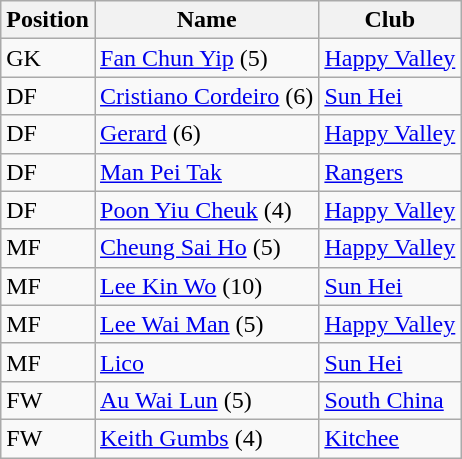<table class="wikitable">
<tr>
<th>Position</th>
<th>Name</th>
<th>Club</th>
</tr>
<tr>
<td>GK</td>
<td> <a href='#'>Fan Chun Yip</a> (5)</td>
<td><a href='#'>Happy Valley</a></td>
</tr>
<tr>
<td>DF</td>
<td> <a href='#'>Cristiano Cordeiro</a> (6)</td>
<td><a href='#'>Sun Hei</a></td>
</tr>
<tr>
<td>DF</td>
<td> <a href='#'>Gerard</a> (6)</td>
<td><a href='#'>Happy Valley</a></td>
</tr>
<tr>
<td>DF</td>
<td> <a href='#'>Man Pei Tak</a></td>
<td><a href='#'>Rangers</a></td>
</tr>
<tr>
<td>DF</td>
<td> <a href='#'>Poon Yiu Cheuk</a> (4)</td>
<td><a href='#'>Happy Valley</a></td>
</tr>
<tr>
<td>MF</td>
<td> <a href='#'>Cheung Sai Ho</a> (5)</td>
<td><a href='#'>Happy Valley</a></td>
</tr>
<tr>
<td>MF</td>
<td> <a href='#'>Lee Kin Wo</a> (10)</td>
<td><a href='#'>Sun Hei</a></td>
</tr>
<tr>
<td>MF</td>
<td> <a href='#'>Lee Wai Man</a> (5)</td>
<td><a href='#'>Happy Valley</a></td>
</tr>
<tr>
<td>MF</td>
<td> <a href='#'>Lico</a></td>
<td><a href='#'>Sun Hei</a></td>
</tr>
<tr>
<td>FW</td>
<td> <a href='#'>Au Wai Lun</a> (5)</td>
<td><a href='#'>South China</a></td>
</tr>
<tr>
<td>FW</td>
<td> <a href='#'>Keith Gumbs</a> (4)</td>
<td><a href='#'>Kitchee</a></td>
</tr>
</table>
